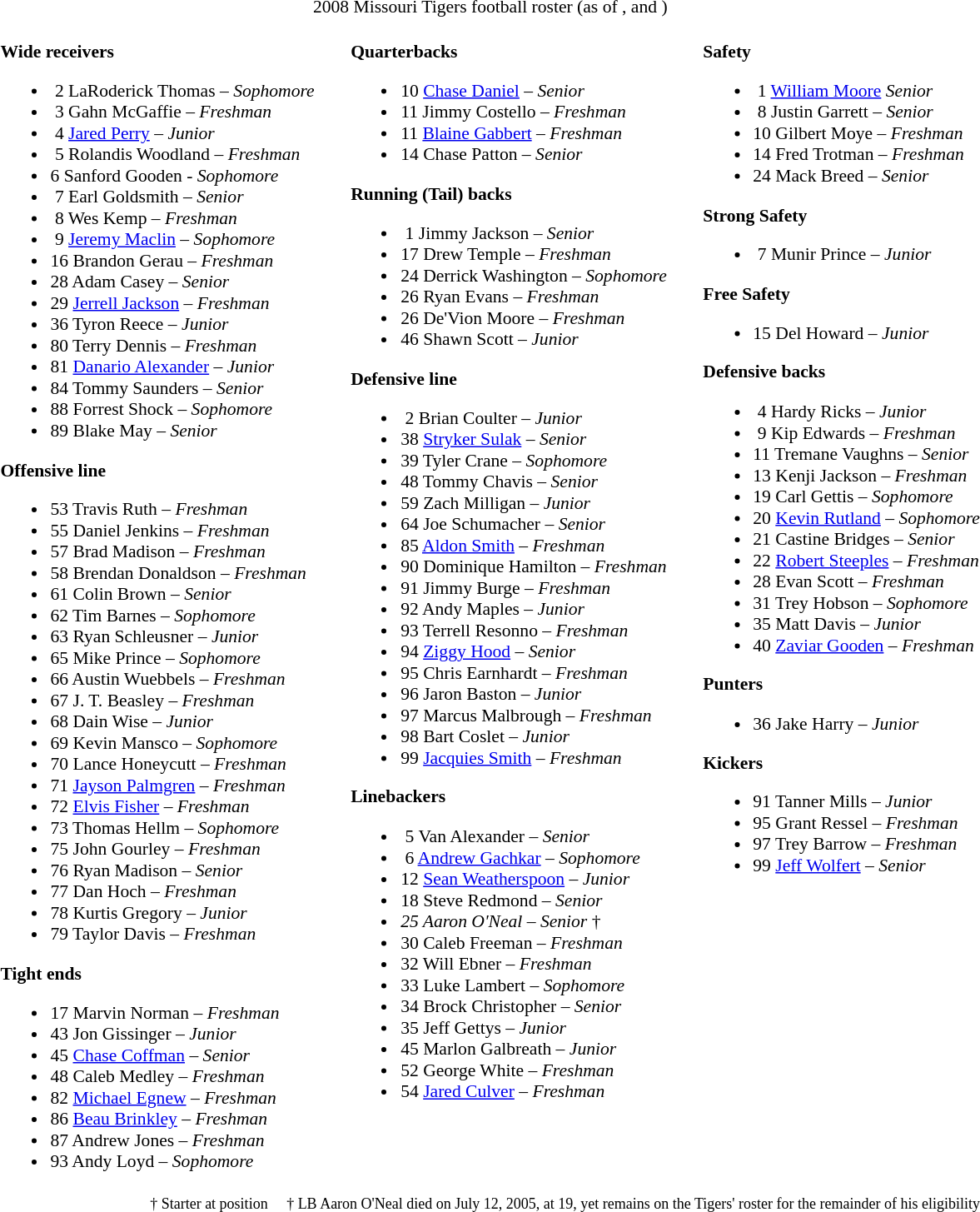<table class="toccolours" style="border-collapse:collapse; font-size:90%;">
<tr>
<td colspan="7" style="text-align:center;">2008 Missouri Tigers football roster (as of  , and )</td>
</tr>
<tr>
<td valign="top"><br><strong>Wide receivers</strong><ul><li> 2  LaRoderick Thomas – <em>Sophomore</em></li><li> 3  Gahn McGaffie – <em>Freshman</em></li><li> 4  <a href='#'>Jared Perry</a> – <em>Junior</em></li><li> 5  Rolandis Woodland – <em>Freshman</em></li><li>6  Sanford Gooden - <em></em> <em>Sophomore</em></li><li> 7  Earl Goldsmith – <em>Senior</em></li><li> 8  Wes Kemp – <em>Freshman</em></li><li> 9  <a href='#'>Jeremy Maclin</a> – <em> Sophomore</em></li><li>16  Brandon Gerau – <em>Freshman</em></li><li>28  Adam Casey – <em> Senior</em></li><li>29  <a href='#'>Jerrell Jackson</a> – <em>Freshman</em></li><li>36  Tyron Reece – <em>Junior</em></li><li>80  Terry Dennis – <em>Freshman</em></li><li>81  <a href='#'>Danario Alexander</a> – <em>Junior</em></li><li>84  Tommy Saunders – <em> Senior</em></li><li>88  Forrest Shock – <em> Sophomore</em></li><li>89  Blake May – <em> Senior</em></li></ul><strong>Offensive line</strong><ul><li>53  Travis Ruth – <em>Freshman</em></li><li>55  Daniel Jenkins – <em>Freshman</em></li><li>57  Brad Madison – <em>Freshman</em></li><li>58  Brendan Donaldson – <em>Freshman</em></li><li>61  Colin Brown – <em> Senior</em></li><li>62  Tim Barnes – <em> Sophomore</em></li><li>63  Ryan Schleusner – <em> Junior</em></li><li>65  Mike Prince – <em> Sophomore</em></li><li>66  Austin Wuebbels – <em>Freshman</em></li><li>67  J. T. Beasley – <em>Freshman</em></li><li>68  Dain Wise – <em> Junior</em></li><li>69  Kevin Mansco – <em>Sophomore</em></li><li>70  Lance Honeycutt – <em>Freshman</em></li><li>71  <a href='#'>Jayson Palmgren</a> – <em>Freshman</em></li><li>72  <a href='#'>Elvis Fisher</a> – <em>Freshman</em></li><li>73  Thomas Hellm – <em>Sophomore</em></li><li>75  John Gourley – <em>Freshman</em></li><li>76  Ryan Madison – <em> Senior</em></li><li>77  Dan Hoch – <em>Freshman</em></li><li>78  Kurtis Gregory – <em> Junior</em></li><li>79  Taylor Davis – <em>Freshman</em></li></ul><strong>Tight ends</strong><ul><li>17  Marvin Norman – <em>Freshman</em></li><li>43  Jon Gissinger –  <em>Junior</em></li><li>45  <a href='#'>Chase Coffman</a> – <em>Senior</em></li><li>48  Caleb Medley – <em>Freshman</em></li><li>82  <a href='#'>Michael Egnew</a> – <em>Freshman</em></li><li>86  <a href='#'>Beau Brinkley</a> – <em>Freshman</em></li><li>87  Andrew Jones – <em>Freshman</em></li><li>93  Andy Loyd – <em> Sophomore</em></li></ul></td>
<td width="25"> </td>
<td valign="top"><br><strong>Quarterbacks</strong><ul><li>10  <a href='#'>Chase Daniel</a> – <em>Senior</em></li><li>11  Jimmy Costello – <em>Freshman</em></li><li>11  <a href='#'>Blaine Gabbert</a> – <em>Freshman</em></li><li>14  Chase Patton – <em> Senior</em></li></ul><strong>Running (Tail) backs</strong><ul><li> 1  Jimmy Jackson – <em> Senior</em></li><li>17  Drew Temple – <em> Freshman</em></li><li>24  Derrick Washington – <em>Sophomore</em></li><li>26  Ryan Evans – <em>Freshman</em></li><li>26  De'Vion Moore – <em>Freshman</em></li><li>46  Shawn Scott – <em>Junior</em></li></ul><strong>Defensive line</strong><ul><li> 2  Brian Coulter – <em>Junior</em></li><li>38  <a href='#'>Stryker Sulak</a> – <em> Senior</em></li><li>39  Tyler Crane – <em>Sophomore</em></li><li>48  Tommy Chavis – <em>Senior</em></li><li>59  Zach Milligan – <em> Junior</em></li><li>64  Joe Schumacher – <em>Senior</em></li><li>85  <a href='#'>Aldon Smith</a> – <em>Freshman</em></li><li>90  Dominique Hamilton – <em>Freshman</em></li><li>91  Jimmy Burge – <em>Freshman</em></li><li>92  Andy Maples – <em>Junior</em></li><li>93  Terrell Resonno – <em>Freshman</em></li><li>94  <a href='#'>Ziggy Hood</a> – <em>Senior</em></li><li>95  Chris Earnhardt – <em>Freshman</em></li><li>96  Jaron Baston – <em> Junior</em></li><li>97  Marcus Malbrough – <em>Freshman</em></li><li>98  Bart Coslet  – <em> Junior</em></li><li>99  <a href='#'>Jacquies Smith</a> – <em>Freshman</em></li></ul><strong>Linebackers</strong><ul><li> 5  Van Alexander – <em> Senior</em></li><li> 6  <a href='#'>Andrew Gachkar</a> – <em>Sophomore</em></li><li>12  <a href='#'>Sean Weatherspoon</a> – <em>Junior</em></li><li>18  Steve Redmond – <em> Senior</em></li><li><em>25  Aaron O'Neal</em> – <em> Senior</em> †</li><li>30  Caleb Freeman – <em>Freshman</em></li><li>32  Will Ebner – <em>Freshman</em></li><li>33  Luke Lambert – <em>Sophomore</em></li><li>34  Brock Christopher – <em>Senior</em></li><li>35  Jeff Gettys – <em>Junior</em></li><li>45  Marlon Galbreath – <em> Junior</em></li><li>52  George White – <em>Freshman</em></li><li>54  <a href='#'>Jared Culver</a> – <em>Freshman</em></li></ul></td>
<td width="25"> </td>
<td valign="top"><br><strong>Safety</strong><ul><li> 1  <a href='#'>William Moore</a> <em> Senior</em></li><li> 8  Justin Garrett – <em>Senior</em></li><li>10  Gilbert Moye – <em>Freshman</em></li><li>14  Fred Trotman – <em>Freshman</em></li><li>24  Mack Breed – <em> Senior</em></li></ul><strong>Strong Safety</strong><ul><li> 7  Munir Prince – <em>Junior</em></li></ul><strong>Free Safety</strong><ul><li>15  Del Howard – <em>Junior</em></li></ul><strong>Defensive backs</strong><ul><li> 4  Hardy Ricks – <em> Junior</em></li><li> 9  Kip Edwards – <em>Freshman</em></li><li>11  Tremane Vaughns – <em>Senior</em></li><li>13  Kenji Jackson – <em>Freshman</em></li><li>19  Carl Gettis – <em>Sophomore</em></li><li>20  <a href='#'>Kevin Rutland</a> – <em> Sophomore</em></li><li>21  Castine Bridges – <em> Senior</em></li><li>22  <a href='#'>Robert Steeples</a> – <em>Freshman</em></li><li>28  Evan Scott – <em>Freshman</em></li><li>31  Trey Hobson – <em>Sophomore</em></li><li>35  Matt Davis  – <em> Junior</em></li><li>40  <a href='#'>Zaviar Gooden</a> – <em>Freshman</em></li></ul><strong>Punters</strong><ul><li>36  Jake Harry – <em>Junior</em></li></ul><strong>Kickers</strong><ul><li>91  Tanner Mills – <em>Junior</em></li><li>95  Grant Ressel – <em>Freshman</em></li><li>97  Trey Barrow – <em>Freshman</em></li><li>99  <a href='#'>Jeff Wolfert</a> –  <em>Senior</em></li></ul></td>
</tr>
<tr>
<td colspan="5"  style="vertical-align:bottom; text-align:right;"><small>† Starter at position     † LB Aaron O'Neal died on July 12, 2005, at 19, yet remains on the Tigers' roster for the remainder of his eligibility  </small></td>
</tr>
</table>
